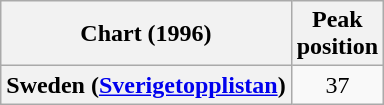<table class="wikitable plainrowheaders" style="text-align:center">
<tr>
<th scope="col">Chart (1996)</th>
<th scope="col">Peak<br>position</th>
</tr>
<tr>
<th scope="row">Sweden (<a href='#'>Sverigetopplistan</a>)</th>
<td align="center">37</td>
</tr>
</table>
